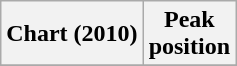<table class="wikitable plainrowheaders">
<tr>
<th scope="col">Chart (2010)</th>
<th scope="col">Peak<br>position</th>
</tr>
<tr>
</tr>
</table>
